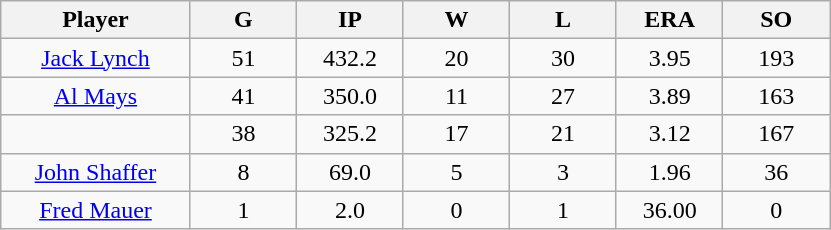<table class="wikitable sortable">
<tr>
<th bgcolor="#DDDDFF" width="16%">Player</th>
<th bgcolor="#DDDDFF" width="9%">G</th>
<th bgcolor="#DDDDFF" width="9%">IP</th>
<th bgcolor="#DDDDFF" width="9%">W</th>
<th bgcolor="#DDDDFF" width="9%">L</th>
<th bgcolor="#DDDDFF" width="9%">ERA</th>
<th bgcolor="#DDDDFF" width="9%">SO</th>
</tr>
<tr align="center">
<td><a href='#'>Jack Lynch</a></td>
<td>51</td>
<td>432.2</td>
<td>20</td>
<td>30</td>
<td>3.95</td>
<td>193</td>
</tr>
<tr align=center>
<td><a href='#'>Al Mays</a></td>
<td>41</td>
<td>350.0</td>
<td>11</td>
<td>27</td>
<td>3.89</td>
<td>163</td>
</tr>
<tr align=center>
<td></td>
<td>38</td>
<td>325.2</td>
<td>17</td>
<td>21</td>
<td>3.12</td>
<td>167</td>
</tr>
<tr align="center">
<td><a href='#'>John Shaffer</a></td>
<td>8</td>
<td>69.0</td>
<td>5</td>
<td>3</td>
<td>1.96</td>
<td>36</td>
</tr>
<tr align=center>
<td><a href='#'>Fred Mauer</a></td>
<td>1</td>
<td>2.0</td>
<td>0</td>
<td>1</td>
<td>36.00</td>
<td>0</td>
</tr>
</table>
